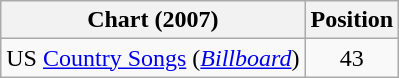<table class="wikitable sortable">
<tr>
<th scope="col">Chart (2007)</th>
<th scope="col">Position</th>
</tr>
<tr>
<td>US <a href='#'>Country Songs</a> (<em><a href='#'>Billboard</a></em>)</td>
<td align="center">43</td>
</tr>
</table>
